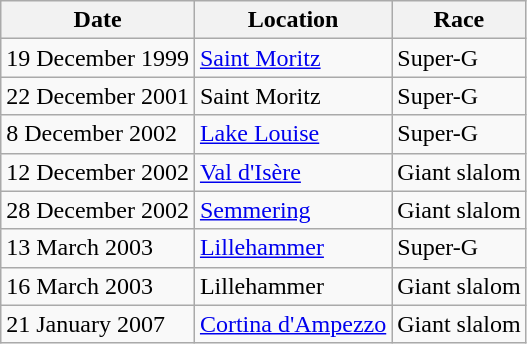<table class="wikitable">
<tr>
<th>Date</th>
<th>Location</th>
<th>Race</th>
</tr>
<tr>
<td>19 December 1999</td>
<td> <a href='#'>Saint Moritz</a></td>
<td>Super-G</td>
</tr>
<tr>
<td>22 December 2001</td>
<td> Saint Moritz</td>
<td>Super-G</td>
</tr>
<tr>
<td>8 December 2002</td>
<td> <a href='#'>Lake Louise</a></td>
<td>Super-G</td>
</tr>
<tr>
<td>12 December 2002</td>
<td> <a href='#'>Val d'Isère</a></td>
<td>Giant slalom</td>
</tr>
<tr>
<td>28 December 2002</td>
<td> <a href='#'>Semmering</a></td>
<td>Giant slalom</td>
</tr>
<tr>
<td>13 March 2003</td>
<td> <a href='#'>Lillehammer</a></td>
<td>Super-G</td>
</tr>
<tr>
<td>16 March 2003</td>
<td> Lillehammer</td>
<td>Giant slalom</td>
</tr>
<tr>
<td>21 January 2007</td>
<td> <a href='#'>Cortina d'Ampezzo</a></td>
<td>Giant slalom</td>
</tr>
</table>
